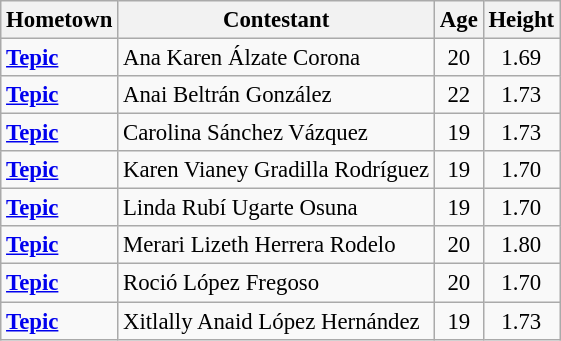<table class="wikitable sortable" style="font-size: 95%;">
<tr>
<th>Hometown</th>
<th>Contestant</th>
<th>Age</th>
<th>Height</th>
</tr>
<tr>
<td><strong><a href='#'>Tepic</a></strong></td>
<td>Ana Karen Álzate Corona</td>
<td align="center">20</td>
<td align="center">1.69</td>
</tr>
<tr>
<td><strong><a href='#'>Tepic</a></strong></td>
<td>Anai Beltrán González</td>
<td align="center">22</td>
<td align="center">1.73</td>
</tr>
<tr>
<td><strong><a href='#'>Tepic</a></strong></td>
<td>Carolina Sánchez Vázquez</td>
<td align="center">19</td>
<td align="center">1.73</td>
</tr>
<tr>
<td><strong><a href='#'>Tepic</a></strong></td>
<td>Karen Vianey Gradilla Rodríguez</td>
<td align="center">19</td>
<td align="center">1.70</td>
</tr>
<tr>
<td><strong><a href='#'>Tepic</a></strong></td>
<td>Linda Rubí Ugarte Osuna</td>
<td align="center">19</td>
<td align="center">1.70</td>
</tr>
<tr>
<td><strong><a href='#'>Tepic</a></strong></td>
<td>Merari Lizeth Herrera Rodelo</td>
<td align="center">20</td>
<td align="center">1.80</td>
</tr>
<tr>
<td><strong><a href='#'>Tepic</a></strong></td>
<td>Roció López Fregoso</td>
<td align="center">20</td>
<td align="center">1.70</td>
</tr>
<tr>
<td><strong><a href='#'>Tepic</a></strong></td>
<td>Xitlally Anaid López Hernández</td>
<td align="center">19</td>
<td align="center">1.73</td>
</tr>
</table>
